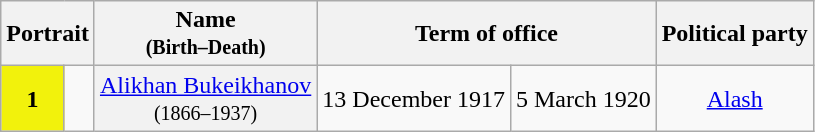<table class="wikitable" style="text-align:center">
<tr>
<th colspan=2>Portrait</th>
<th>Name<br><small>(Birth–Death)</small></th>
<th colspan="2">Term of office</th>
<th>Political party</th>
</tr>
<tr>
<th align=center style="background: #f2f20c">1</th>
<td></td>
<th scope="row" style="font-weight:normal;"><a href='#'>Alikhan Bukeikhanov</a><br><small>(1866–1937)</small></th>
<td>13 December 1917</td>
<td>5 March 1920</td>
<td><a href='#'>Alash</a></td>
</tr>
</table>
